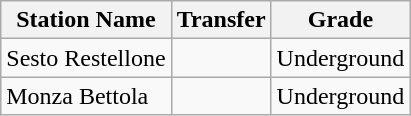<table class="wikitable">
<tr>
<th>Station Name</th>
<th>Transfer</th>
<th>Grade</th>
</tr>
<tr>
<td>Sesto Restellone</td>
<td></td>
<td>Underground</td>
</tr>
<tr>
<td>Monza Bettola</td>
<td></td>
<td>Underground</td>
</tr>
</table>
